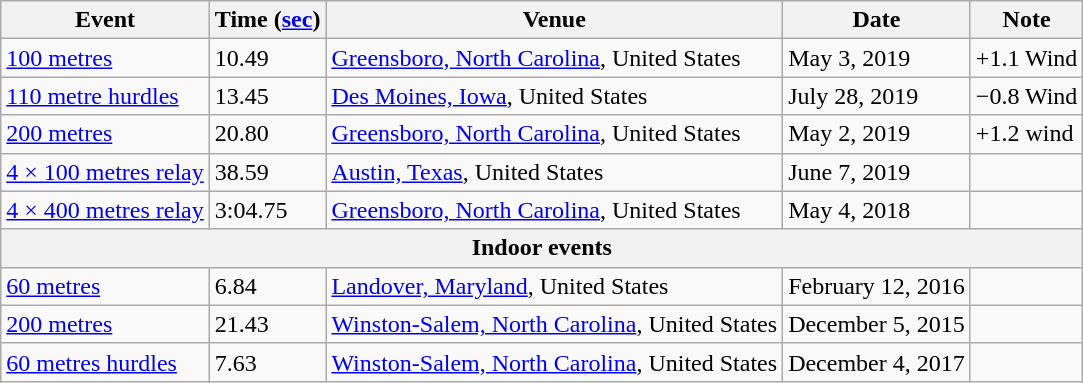<table class=wikitable>
<tr>
<th>Event</th>
<th>Time (<a href='#'>sec</a>)</th>
<th>Venue</th>
<th>Date</th>
<th>Note</th>
</tr>
<tr>
<td><a href='#'>100 metres</a></td>
<td>10.49</td>
<td><a href='#'>Greensboro, North Carolina</a>, United States</td>
<td>May 3, 2019</td>
<td>+1.1 Wind</td>
</tr>
<tr>
<td><a href='#'>110 metre hurdles</a></td>
<td>13.45</td>
<td><a href='#'>Des Moines, Iowa</a>, United States</td>
<td>July 28, 2019</td>
<td>−0.8 Wind</td>
</tr>
<tr>
<td><a href='#'>200 metres</a></td>
<td>20.80</td>
<td><a href='#'>Greensboro, North Carolina</a>, United States</td>
<td>May 2, 2019</td>
<td>+1.2 wind</td>
</tr>
<tr>
<td><a href='#'>4 × 100 metres relay</a></td>
<td>38.59</td>
<td><a href='#'>Austin, Texas</a>, United States</td>
<td>June 7, 2019</td>
<td></td>
</tr>
<tr>
<td><a href='#'>4 × 400 metres relay</a></td>
<td>3:04.75</td>
<td><a href='#'>Greensboro, North Carolina</a>, United States</td>
<td>May 4, 2018</td>
<td></td>
</tr>
<tr>
<th colspan=5>Indoor events</th>
</tr>
<tr>
<td><a href='#'>60 metres</a></td>
<td>6.84</td>
<td><a href='#'>Landover, Maryland</a>, United States</td>
<td>February 12, 2016</td>
<td></td>
</tr>
<tr>
<td><a href='#'>200 metres</a></td>
<td>21.43</td>
<td><a href='#'>Winston-Salem, North Carolina</a>, United States</td>
<td>December 5, 2015</td>
<td></td>
</tr>
<tr>
<td><a href='#'>60 metres hurdles</a></td>
<td>7.63</td>
<td><a href='#'>Winston-Salem, North Carolina</a>, United States</td>
<td>December 4, 2017</td>
<td></td>
</tr>
</table>
